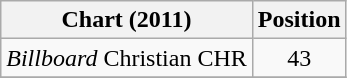<table class="wikitable">
<tr>
<th>Chart (2011)</th>
<th>Position</th>
</tr>
<tr>
<td><em>Billboard</em> Christian CHR</td>
<td align="center">43</td>
</tr>
<tr>
</tr>
</table>
